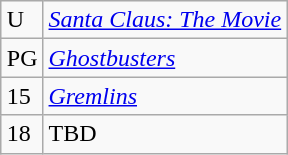<table class="wikitable sortable" style="margin:auto; margin:auto;">
<tr>
<td>U</td>
<td><em><a href='#'>Santa Claus: The Movie</a></em></td>
</tr>
<tr>
<td>PG</td>
<td><em><a href='#'>Ghostbusters</a></em></td>
</tr>
<tr>
<td>15</td>
<td><em><a href='#'>Gremlins</a></em></td>
</tr>
<tr>
<td>18</td>
<td>TBD</td>
</tr>
</table>
